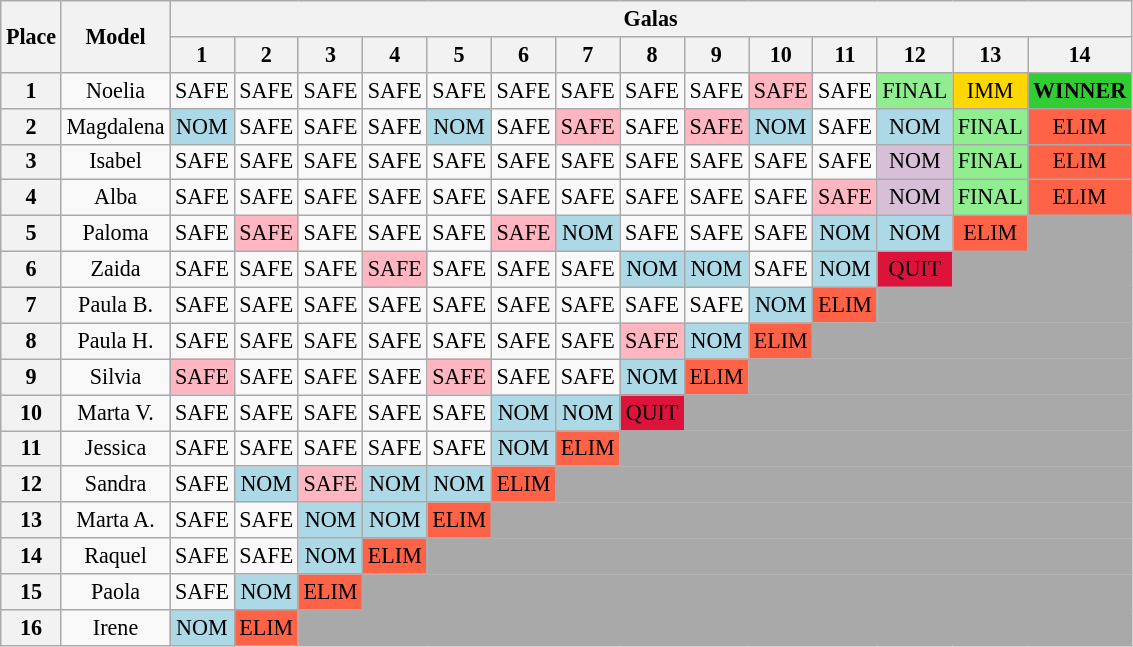<table class="wikitable" style="text-align:center; font-size:92%">
<tr>
<th rowspan="2">Place</th>
<th rowspan="2">Model</th>
<th colspan="16">Galas</th>
</tr>
<tr>
<th>1</th>
<th>2</th>
<th>3</th>
<th>4</th>
<th>5</th>
<th>6</th>
<th>7</th>
<th>8</th>
<th>9</th>
<th>10</th>
<th>11</th>
<th>12</th>
<th>13</th>
<th colspan=3>14</th>
</tr>
<tr>
<th>1</th>
<td>Noelia</td>
<td>SAFE</td>
<td>SAFE</td>
<td>SAFE</td>
<td>SAFE</td>
<td>SAFE</td>
<td>SAFE</td>
<td>SAFE</td>
<td>SAFE</td>
<td>SAFE</td>
<td style="background:lightpink;">SAFE</td>
<td>SAFE</td>
<td style="background:lightgreen;">FINAL</td>
<td style="background:gold;">IMM</td>
<td style="background:limegreen;"><strong>WINNER</strong></td>
</tr>
<tr>
<th>2</th>
<td>Magdalena</td>
<td style="background:lightblue;">NOM</td>
<td>SAFE</td>
<td>SAFE</td>
<td>SAFE</td>
<td style="background:lightblue;">NOM</td>
<td>SAFE</td>
<td style="background:lightpink;">SAFE</td>
<td>SAFE</td>
<td style="background:lightpink;">SAFE</td>
<td style="background:lightblue;">NOM</td>
<td>SAFE</td>
<td style="background:lightblue;">NOM</td>
<td style="background:lightgreen;">FINAL</td>
<td style="background:tomato;">ELIM</td>
</tr>
<tr>
<th>3</th>
<td>Isabel</td>
<td>SAFE</td>
<td>SAFE</td>
<td>SAFE</td>
<td>SAFE</td>
<td>SAFE</td>
<td>SAFE</td>
<td>SAFE</td>
<td>SAFE</td>
<td>SAFE</td>
<td>SAFE</td>
<td>SAFE</td>
<td style="background:thistle;">NOM</td>
<td style="background:lightgreen;">FINAL</td>
<td style="background:tomato;">ELIM</td>
</tr>
<tr>
<th>4</th>
<td>Alba</td>
<td>SAFE</td>
<td>SAFE</td>
<td>SAFE</td>
<td>SAFE</td>
<td>SAFE</td>
<td>SAFE</td>
<td>SAFE</td>
<td>SAFE</td>
<td>SAFE</td>
<td>SAFE</td>
<td style="background:lightpink;">SAFE</td>
<td style="background:thistle;">NOM</td>
<td style="background:lightgreen;">FINAL</td>
<td style="background:tomato;">ELIM</td>
</tr>
<tr>
<th>5</th>
<td>Paloma</td>
<td>SAFE</td>
<td style="background:lightpink;">SAFE</td>
<td>SAFE</td>
<td>SAFE</td>
<td>SAFE</td>
<td style="background:lightpink;">SAFE</td>
<td style="background:lightblue;">NOM</td>
<td>SAFE</td>
<td>SAFE</td>
<td>SAFE</td>
<td style="background:lightblue;">NOM</td>
<td style="background:lightblue;">NOM</td>
<td style="background:tomato;">ELIM</td>
<td bgcolor="darkgray"  colspan="1"></td>
</tr>
<tr>
<th>6</th>
<td>Zaida</td>
<td>SAFE</td>
<td>SAFE</td>
<td>SAFE</td>
<td style="background:lightpink;">SAFE</td>
<td>SAFE</td>
<td>SAFE</td>
<td>SAFE</td>
<td style="background:lightblue;">NOM</td>
<td style="background:lightblue;">NOM</td>
<td>SAFE</td>
<td style="background:lightblue;">NOM</td>
<td style="background:crimson;"><span>QUIT</span></td>
<td bgcolor="darkgray"  colspan="2"></td>
</tr>
<tr>
<th>7</th>
<td>Paula B.</td>
<td>SAFE</td>
<td>SAFE</td>
<td>SAFE</td>
<td>SAFE</td>
<td>SAFE</td>
<td>SAFE</td>
<td>SAFE</td>
<td>SAFE</td>
<td>SAFE</td>
<td style="background:lightblue;">NOM</td>
<td style="background:tomato;">ELIM</td>
<td bgcolor="darkgray"  colspan="3"></td>
</tr>
<tr>
<th>8</th>
<td>Paula H.</td>
<td>SAFE</td>
<td>SAFE</td>
<td>SAFE</td>
<td>SAFE</td>
<td>SAFE</td>
<td>SAFE</td>
<td>SAFE</td>
<td style="background:lightpink;">SAFE</td>
<td style="background:lightblue;">NOM</td>
<td style="background:tomato;">ELIM</td>
<td bgcolor="darkgray"  colspan="4"></td>
</tr>
<tr>
<th>9</th>
<td>Silvia</td>
<td style="background:lightpink;">SAFE</td>
<td>SAFE</td>
<td>SAFE</td>
<td>SAFE</td>
<td style="background:lightpink;">SAFE</td>
<td>SAFE</td>
<td>SAFE</td>
<td style="background:lightblue;">NOM</td>
<td style="background:tomato;">ELIM</td>
<td bgcolor="darkgray"  colspan="5"></td>
</tr>
<tr>
<th>10</th>
<td>Marta V.</td>
<td>SAFE</td>
<td>SAFE</td>
<td>SAFE</td>
<td>SAFE</td>
<td>SAFE</td>
<td style="background:lightblue;">NOM</td>
<td style="background:lightblue;">NOM</td>
<td style="background:crimson;"><span>QUIT</span></td>
<td bgcolor="darkgray"  colspan="6"></td>
</tr>
<tr>
<th>11</th>
<td>Jessica</td>
<td>SAFE</td>
<td>SAFE</td>
<td>SAFE</td>
<td>SAFE</td>
<td>SAFE</td>
<td style="background:lightblue;">NOM</td>
<td style="background:tomato;">ELIM</td>
<td bgcolor="darkgray"  colspan="7"></td>
</tr>
<tr>
<th>12</th>
<td>Sandra</td>
<td>SAFE</td>
<td style="background:lightblue;">NOM</td>
<td style="background:lightpink;">SAFE</td>
<td style="background:lightblue;">NOM</td>
<td style="background:lightblue;">NOM</td>
<td style="background:tomato">ELIM</td>
<td bgcolor="darkgray"  colspan="8"></td>
</tr>
<tr>
<th>13</th>
<td>Marta A.</td>
<td>SAFE</td>
<td>SAFE</td>
<td style="background:lightblue;">NOM</td>
<td style="background:lightblue;">NOM</td>
<td style="background:tomato;">ELIM</td>
<td bgcolor="darkgray"  colspan="9"></td>
</tr>
<tr>
<th>14</th>
<td>Raquel</td>
<td>SAFE</td>
<td>SAFE</td>
<td style="background:lightblue;">NOM</td>
<td style="background:tomato;">ELIM</td>
<td bgcolor="darkgray"  colspan="10"></td>
</tr>
<tr>
<th>15</th>
<td>Paola</td>
<td>SAFE</td>
<td style="background:lightblue;">NOM</td>
<td style="background:tomato;">ELIM</td>
<td bgcolor="darkgray"  colspan="11"></td>
</tr>
<tr>
<th>16</th>
<td>Irene</td>
<td style="background:lightblue;">NOM</td>
<td style="background:tomato;">ELIM</td>
<td bgcolor="darkgray"  colspan="12"></td>
</tr>
</table>
